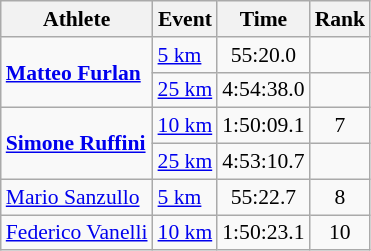<table class="wikitable" style="font-size:90%;">
<tr>
<th>Athlete</th>
<th>Event</th>
<th>Time</th>
<th>Rank</th>
</tr>
<tr align=center>
<td align=left rowspan=2><strong><a href='#'>Matteo Furlan</a></strong></td>
<td align=left><a href='#'>5 km</a></td>
<td>55:20.0</td>
<td></td>
</tr>
<tr align=center>
<td align=left><a href='#'>25 km</a></td>
<td>4:54:38.0</td>
<td></td>
</tr>
<tr align=center>
<td align=left rowspan=2><strong><a href='#'>Simone Ruffini</a></strong></td>
<td align=left><a href='#'>10 km</a></td>
<td>1:50:09.1</td>
<td>7</td>
</tr>
<tr align=center>
<td align=left><a href='#'>25 km</a></td>
<td>4:53:10.7</td>
<td></td>
</tr>
<tr align=center>
<td align=left><a href='#'>Mario Sanzullo</a></td>
<td align=left><a href='#'>5 km</a></td>
<td>55:22.7</td>
<td>8</td>
</tr>
<tr align=center>
<td align=left><a href='#'>Federico Vanelli</a></td>
<td align=left><a href='#'>10 km</a></td>
<td>1:50:23.1</td>
<td>10</td>
</tr>
</table>
